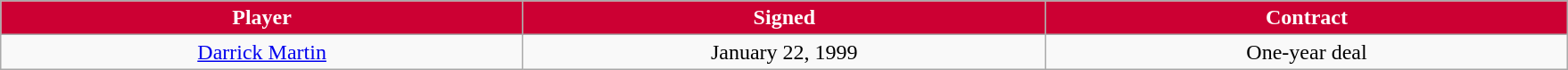<table class="wikitable sortable sortable">
<tr>
<th style="background:#CC0033; color:white" width="10%">Player</th>
<th style="background:#CC0033; color:white" width="10%">Signed</th>
<th style="background:#CC0033; color:white" width="10%">Contract</th>
</tr>
<tr style="text-align: center">
<td><a href='#'>Darrick Martin</a></td>
<td>January 22, 1999</td>
<td>One-year deal</td>
</tr>
</table>
